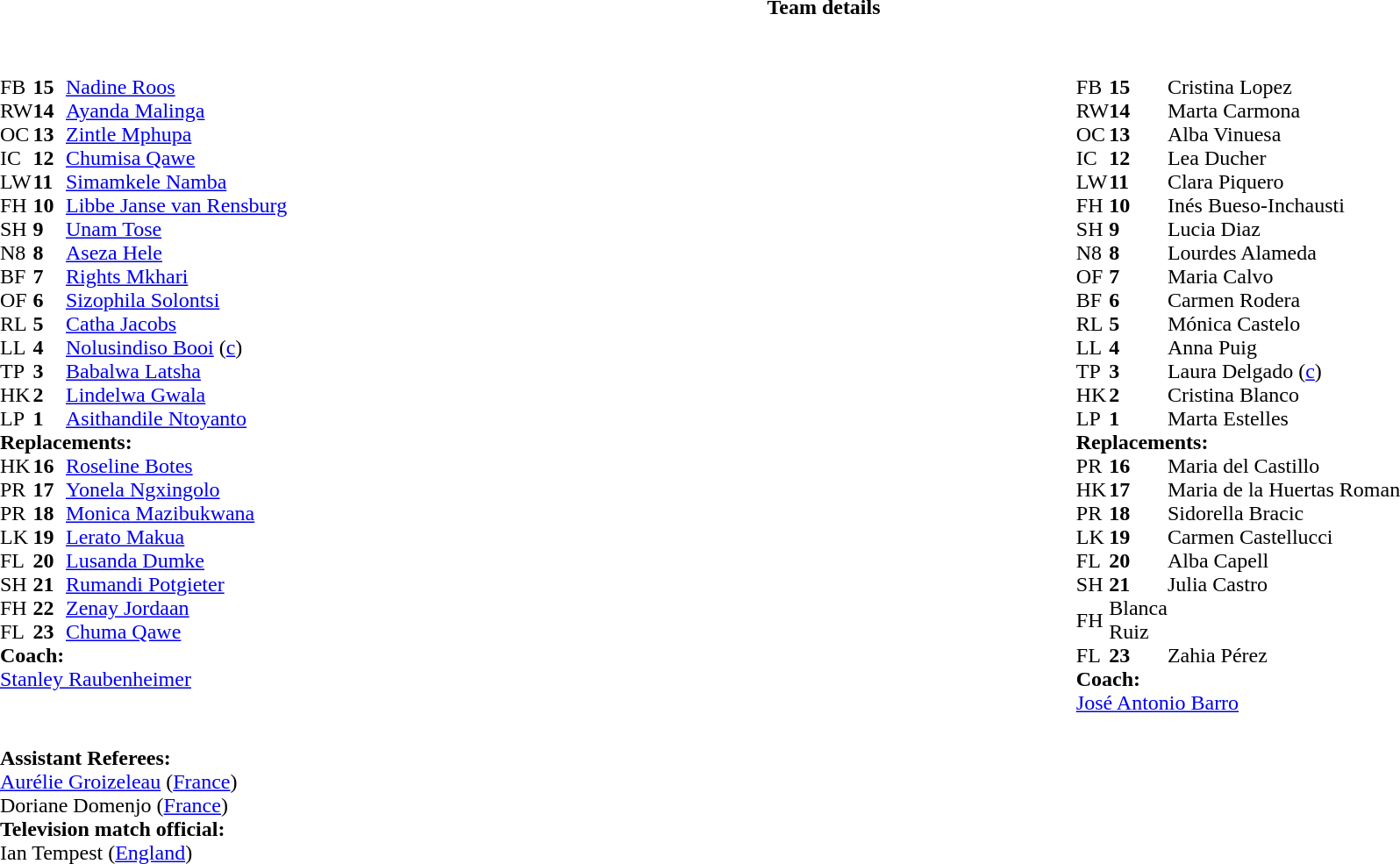<table class="collapsible collapsed" border="0" style="width:100%">
<tr>
<th>Team details</th>
</tr>
<tr>
<td><br><table style="width:100%">
<tr>
<td style="vertical-align:top;width:50%"><br><table cellspacing="0" cellpadding="0">
<tr>
<th width="25"></th>
<th width="25"></th>
</tr>
<tr>
<td>FB</td>
<td><strong>15</strong></td>
<td><a href='#'>Nadine Roos</a></td>
</tr>
<tr>
<td>RW</td>
<td><strong>14</strong></td>
<td><a href='#'>Ayanda Malinga</a></td>
</tr>
<tr>
<td>OC</td>
<td><strong>13</strong></td>
<td><a href='#'>Zintle Mphupa</a></td>
<td></td>
<td></td>
</tr>
<tr>
<td>IC</td>
<td><strong>12</strong></td>
<td><a href='#'>Chumisa Qawe</a></td>
<td></td>
<td></td>
</tr>
<tr>
<td>LW</td>
<td><strong>11</strong></td>
<td><a href='#'>Simamkele Namba</a></td>
</tr>
<tr>
<td>FH</td>
<td><strong>10</strong></td>
<td><a href='#'>Libbe Janse van Rensburg</a></td>
</tr>
<tr>
<td>SH</td>
<td><strong>9</strong></td>
<td><a href='#'>Unam Tose</a></td>
<td></td>
<td></td>
</tr>
<tr>
<td>N8</td>
<td><strong>8</strong></td>
<td><a href='#'>Aseza Hele</a></td>
<td></td>
<td></td>
</tr>
<tr>
<td>BF</td>
<td><strong>7</strong></td>
<td><a href='#'>Rights Mkhari</a></td>
</tr>
<tr>
<td>OF</td>
<td><strong>6</strong></td>
<td><a href='#'>Sizophila Solontsi</a></td>
</tr>
<tr>
<td>RL</td>
<td><strong>5</strong></td>
<td><a href='#'>Catha Jacobs</a></td>
</tr>
<tr>
<td>LL</td>
<td><strong>4</strong></td>
<td><a href='#'>Nolusindiso Booi</a> (<a href='#'>c</a>)</td>
</tr>
<tr>
<td>TP</td>
<td><strong>3</strong></td>
<td><a href='#'>Babalwa Latsha</a></td>
<td></td>
<td></td>
</tr>
<tr>
<td>HK</td>
<td><strong>2</strong></td>
<td><a href='#'>Lindelwa Gwala</a></td>
<td></td>
<td></td>
</tr>
<tr>
<td>LP</td>
<td><strong>1</strong></td>
<td><a href='#'>Asithandile Ntoyanto</a></td>
<td></td>
<td></td>
</tr>
<tr>
<td colspan="3"><strong>Replacements:</strong></td>
</tr>
<tr>
<td>HK</td>
<td><strong>16</strong></td>
<td><a href='#'>Roseline Botes</a></td>
<td></td>
<td></td>
</tr>
<tr>
<td>PR</td>
<td><strong>17</strong></td>
<td><a href='#'>Yonela Ngxingolo</a></td>
<td></td>
<td></td>
</tr>
<tr>
<td>PR</td>
<td><strong>18</strong></td>
<td><a href='#'>Monica Mazibukwana</a></td>
<td></td>
<td></td>
</tr>
<tr>
<td>LK</td>
<td><strong>19</strong></td>
<td><a href='#'>Lerato Makua</a></td>
</tr>
<tr>
<td>FL</td>
<td><strong>20</strong></td>
<td><a href='#'>Lusanda Dumke</a></td>
<td></td>
<td></td>
</tr>
<tr>
<td>SH</td>
<td><strong>21</strong></td>
<td><a href='#'>Rumandi Potgieter</a></td>
<td></td>
<td></td>
</tr>
<tr>
<td>FH</td>
<td><strong>22</strong></td>
<td><a href='#'>Zenay Jordaan</a></td>
<td></td>
<td></td>
</tr>
<tr>
<td>FL</td>
<td><strong>23</strong></td>
<td><a href='#'>Chuma Qawe</a></td>
<td></td>
<td></td>
</tr>
<tr>
<td colspan="3"><strong>Coach:</strong></td>
</tr>
<tr>
<td colspan="3"> <a href='#'>Stanley Raubenheimer</a></td>
</tr>
</table>
</td>
<td style="vertical-align:top"></td>
<td style="vertical-align:top;width:50%"><br><table cellspacing="0" cellpadding="0" style="font-size:100%;margin:auto">
<tr>
<th width="25"></th>
<th width="25"></th>
</tr>
<tr>
<td>FB</td>
<td><strong>15</strong></td>
<td>Cristina Lopez</td>
<td></td>
<td></td>
</tr>
<tr>
<td>RW</td>
<td><strong>14</strong></td>
<td>Marta Carmona</td>
</tr>
<tr>
<td>OC</td>
<td><strong>13</strong></td>
<td>Alba Vinuesa</td>
<td></td>
<td></td>
</tr>
<tr>
<td>IC</td>
<td><strong>12</strong></td>
<td>Lea Ducher</td>
</tr>
<tr>
<td>LW</td>
<td><strong>11</strong></td>
<td>Clara Piquero</td>
</tr>
<tr>
<td>FH</td>
<td><strong>10</strong></td>
<td>Inés Bueso-Inchausti</td>
</tr>
<tr>
<td>SH</td>
<td><strong>9</strong></td>
<td>Lucia Diaz</td>
<td></td>
<td></td>
</tr>
<tr>
<td>N8</td>
<td><strong>8</strong></td>
<td>Lourdes Alameda</td>
</tr>
<tr>
<td>OF</td>
<td><strong>7</strong></td>
<td>Maria Calvo</td>
</tr>
<tr>
<td>BF</td>
<td><strong>6</strong></td>
<td>Carmen Rodera</td>
<td></td>
<td></td>
</tr>
<tr>
<td>RL</td>
<td><strong>5</strong></td>
<td>Mónica Castelo</td>
<td></td>
<td></td>
</tr>
<tr>
<td>LL</td>
<td><strong>4</strong></td>
<td>Anna Puig</td>
</tr>
<tr>
<td>TP</td>
<td><strong>3</strong></td>
<td>Laura Delgado (<a href='#'>c</a>)</td>
<td></td>
<td></td>
</tr>
<tr>
<td>HK</td>
<td><strong>2</strong></td>
<td>Cristina Blanco</td>
<td></td>
<td></td>
</tr>
<tr>
<td>LP</td>
<td><strong>1</strong></td>
<td>Marta Estelles</td>
<td></td>
<td></td>
</tr>
<tr>
<td colspan="3"><strong>Replacements:</strong></td>
</tr>
<tr>
<td>PR</td>
<td><strong>16</strong></td>
<td>Maria del Castillo</td>
<td></td>
<td></td>
</tr>
<tr>
<td>HK</td>
<td><strong>17</strong></td>
<td>Maria de la Huertas Roman</td>
<td></td>
<td></td>
</tr>
<tr>
<td>PR</td>
<td><strong>18</strong></td>
<td>Sidorella Bracic</td>
<td></td>
<td></td>
</tr>
<tr>
<td>LK</td>
<td><strong>19</strong></td>
<td>Carmen Castellucci</td>
<td></td>
<td></td>
</tr>
<tr>
<td>FL</td>
<td><strong>20</strong></td>
<td>Alba Capell</td>
<td></td>
<td></td>
</tr>
<tr>
<td>SH</td>
<td><strong>21</strong></td>
<td>Julia Castro</td>
<td></td>
<td></td>
</tr>
<tr>
<td>FH</td>
<td>Blanca Ruiz</td>
<td></td>
<td></td>
</tr>
<tr>
<td>FL</td>
<td><strong>23</strong></td>
<td>Zahia Pérez</td>
<td></td>
<td></td>
</tr>
<tr>
<td colspan="3"><strong>Coach:</strong></td>
</tr>
<tr>
<td colspan="3"> <a href='#'>José Antonio Barro</a></td>
</tr>
</table>
</td>
</tr>
</table>
<table style="width:100%">
<tr>
<td><br><strong>Assistant Referees:</strong>
<br><a href='#'>Aurélie Groizeleau</a> (<a href='#'>France</a>)
<br>Doriane Domenjo (<a href='#'>France</a>)
<br><strong>Television match official:</strong>
<br>Ian Tempest (<a href='#'>England</a>)</td>
</tr>
</table>
</td>
</tr>
</table>
